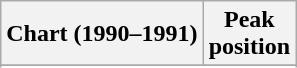<table class="wikitable plainrowheaders">
<tr>
<th>Chart (1990–1991)</th>
<th>Peak<br>position</th>
</tr>
<tr>
</tr>
<tr>
</tr>
<tr>
</tr>
</table>
